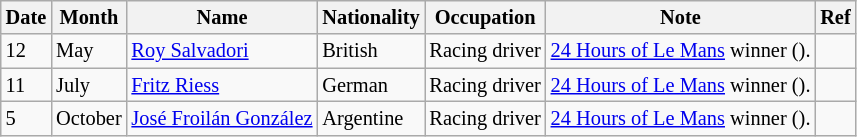<table class="wikitable" style="font-size:85%;">
<tr>
<th>Date</th>
<th>Month</th>
<th>Name</th>
<th>Nationality</th>
<th>Occupation</th>
<th>Note</th>
<th>Ref</th>
</tr>
<tr>
<td>12</td>
<td>May</td>
<td><a href='#'>Roy Salvadori</a></td>
<td>British</td>
<td>Racing driver</td>
<td><a href='#'>24 Hours of Le Mans</a> winner ().</td>
<td></td>
</tr>
<tr>
<td>11</td>
<td>July</td>
<td><a href='#'>Fritz Riess</a></td>
<td>German</td>
<td>Racing driver</td>
<td><a href='#'>24 Hours of Le Mans</a> winner ().</td>
<td></td>
</tr>
<tr>
<td>5</td>
<td>October</td>
<td><a href='#'>José Froilán González</a></td>
<td>Argentine</td>
<td>Racing driver</td>
<td><a href='#'>24 Hours of Le Mans</a> winner ().</td>
<td></td>
</tr>
</table>
